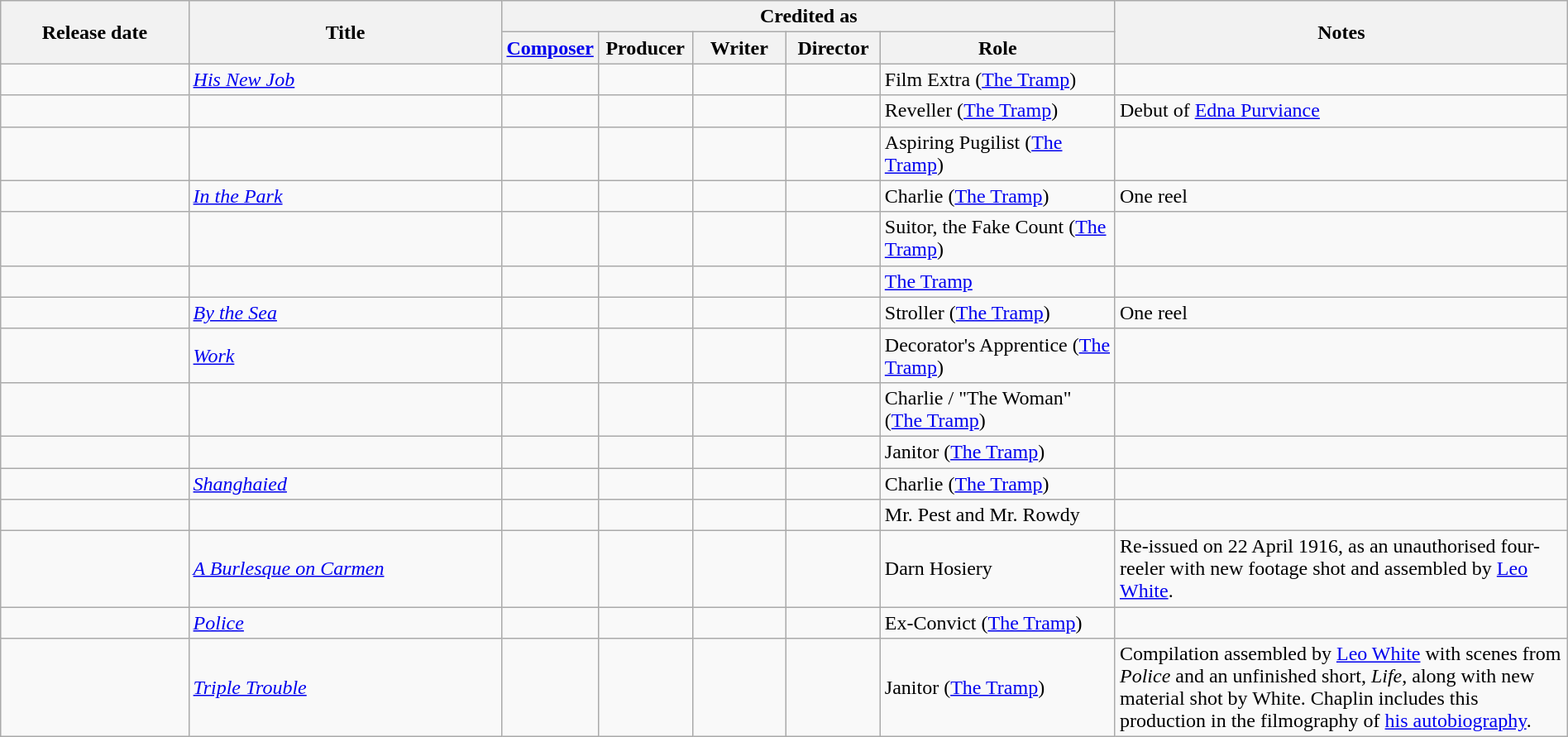<table class="wikitable sortable sticky-header-multi" width="100%">
<tr>
<th width="12%" rowspan="2" scope="col">Release date</th>
<th width="20%" rowspan="2" scope="col">Title</th>
<th colspan="5" scope="col">Credited as</th>
<th rowspan="2" scope="col" class="unsortable">Notes</th>
</tr>
<tr>
<th width="6%"><a href='#'>Composer</a></th>
<th width="6%">Producer</th>
<th width="6%">Writer</th>
<th width="6%">Director</th>
<th width="15%">Role</th>
</tr>
<tr>
<td scope="row" align="left"></td>
<td align="left"><em><a href='#'>His New Job</a></em></td>
<td></td>
<td></td>
<td></td>
<td></td>
<td align="left">Film Extra (<a href='#'>The Tramp</a>)</td>
<td></td>
</tr>
<tr>
<td scope="row" align="left"></td>
<td align="left"><em></em></td>
<td></td>
<td></td>
<td></td>
<td></td>
<td align="left">Reveller (<a href='#'>The Tramp</a>)</td>
<td align="left">Debut of <a href='#'>Edna Purviance</a></td>
</tr>
<tr>
<td scope="row" align="left"></td>
<td align="left"><em></em></td>
<td></td>
<td></td>
<td></td>
<td></td>
<td align="left">Aspiring Pugilist (<a href='#'>The Tramp</a>)</td>
<td></td>
</tr>
<tr>
<td scope="row" align="left"></td>
<td align="left"><em><a href='#'>In the Park</a></em></td>
<td></td>
<td></td>
<td></td>
<td></td>
<td align="left">Charlie (<a href='#'>The Tramp</a>)</td>
<td align="left">One reel</td>
</tr>
<tr>
<td scope="row" align="left"></td>
<td align="left"><em></em></td>
<td></td>
<td></td>
<td></td>
<td></td>
<td align="left">Suitor, the Fake Count (<a href='#'>The Tramp</a>)</td>
<td></td>
</tr>
<tr>
<td scope="row" align="left"></td>
<td align="left"><em></em></td>
<td></td>
<td></td>
<td></td>
<td></td>
<td align="left"><a href='#'>The Tramp</a></td>
<td></td>
</tr>
<tr>
<td scope="row" align="left"></td>
<td align="left"><em><a href='#'>By the Sea</a></em></td>
<td></td>
<td></td>
<td></td>
<td></td>
<td align="left">Stroller (<a href='#'>The Tramp</a>)</td>
<td align="left">One reel</td>
</tr>
<tr>
<td scope="row" align="left"></td>
<td align="left"><em><a href='#'>Work</a></em></td>
<td></td>
<td></td>
<td></td>
<td></td>
<td align="left">Decorator's Apprentice (<a href='#'>The Tramp</a>)</td>
<td></td>
</tr>
<tr>
<td scope="row" align="left"></td>
<td align="left"><em></em></td>
<td></td>
<td></td>
<td></td>
<td></td>
<td align="left">Charlie / "The Woman" (<a href='#'>The Tramp</a>)</td>
<td></td>
</tr>
<tr>
<td scope="row" align="left"></td>
<td align="left"><em></em></td>
<td></td>
<td></td>
<td></td>
<td></td>
<td align="left">Janitor (<a href='#'>The Tramp</a>)</td>
<td></td>
</tr>
<tr>
<td scope="row" align="left"></td>
<td align="left"><em><a href='#'>Shanghaied</a></em></td>
<td></td>
<td></td>
<td></td>
<td></td>
<td align="left">Charlie (<a href='#'>The Tramp</a>)</td>
<td></td>
</tr>
<tr>
<td scope="row" align="left"></td>
<td align="left"><em></em></td>
<td></td>
<td></td>
<td></td>
<td></td>
<td align="left">Mr. Pest and Mr. Rowdy</td>
<td></td>
</tr>
<tr>
<td scope="row" align="left"></td>
<td align="left"><em><a href='#'>A Burlesque on Carmen</a></em></td>
<td></td>
<td></td>
<td></td>
<td></td>
<td align="left">Darn Hosiery</td>
<td align="left">Re-issued on 22 April 1916, as an unauthorised four-reeler with new footage shot and assembled by <a href='#'>Leo White</a>.</td>
</tr>
<tr>
<td scope="row" align="left"></td>
<td align="left"><em><a href='#'>Police</a></em></td>
<td></td>
<td></td>
<td></td>
<td></td>
<td align="left">Ex-Convict (<a href='#'>The Tramp</a>)</td>
<td></td>
</tr>
<tr>
<td scope="row" align="left"></td>
<td align="left"><em><a href='#'>Triple Trouble</a></em></td>
<td></td>
<td></td>
<td></td>
<td></td>
<td align="left">Janitor (<a href='#'>The Tramp</a>)</td>
<td align="left">Compilation assembled by <a href='#'>Leo White</a> with scenes from <em>Police</em> and an unfinished short, <em>Life</em>, along with new material shot by White. Chaplin includes this production in the filmography of <a href='#'>his autobiography</a>.</td>
</tr>
</table>
